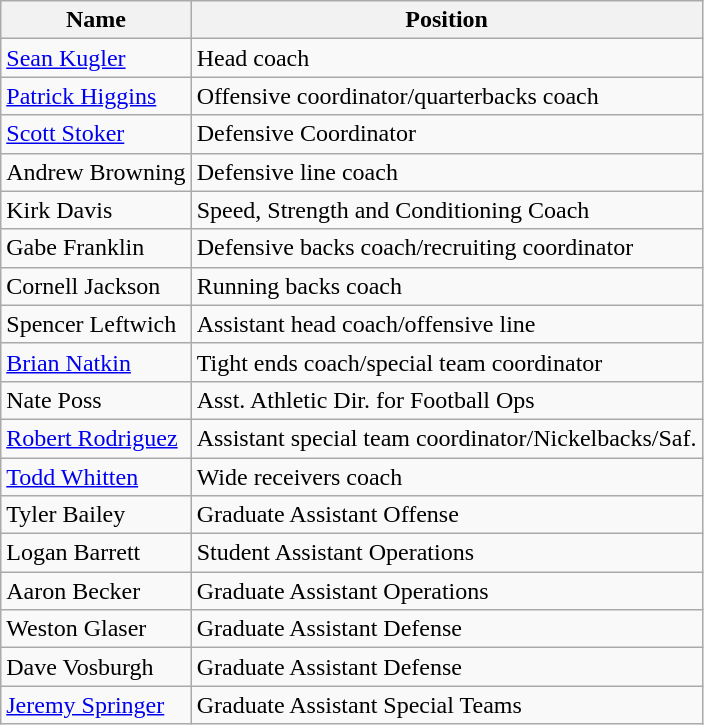<table class="wikitable">
<tr>
<th>Name</th>
<th>Position</th>
</tr>
<tr>
<td><a href='#'>Sean Kugler</a></td>
<td>Head coach</td>
</tr>
<tr>
<td><a href='#'>Patrick Higgins</a></td>
<td>Offensive coordinator/quarterbacks coach</td>
</tr>
<tr>
<td><a href='#'>Scott Stoker</a></td>
<td>Defensive Coordinator</td>
</tr>
<tr>
<td>Andrew Browning</td>
<td>Defensive line coach</td>
</tr>
<tr>
<td>Kirk Davis</td>
<td>Speed, Strength and Conditioning Coach</td>
</tr>
<tr>
<td>Gabe Franklin</td>
<td>Defensive backs coach/recruiting coordinator</td>
</tr>
<tr>
<td>Cornell Jackson</td>
<td>Running backs coach</td>
</tr>
<tr>
<td>Spencer Leftwich</td>
<td>Assistant head coach/offensive line</td>
</tr>
<tr>
<td><a href='#'>Brian Natkin</a></td>
<td>Tight ends coach/special team coordinator</td>
</tr>
<tr>
<td>Nate Poss</td>
<td>Asst. Athletic Dir. for Football Ops</td>
</tr>
<tr>
<td><a href='#'>Robert Rodriguez</a></td>
<td>Assistant special team coordinator/Nickelbacks/Saf.</td>
</tr>
<tr>
<td><a href='#'>Todd Whitten</a></td>
<td>Wide receivers coach</td>
</tr>
<tr>
<td>Tyler Bailey</td>
<td>Graduate Assistant Offense</td>
</tr>
<tr>
<td>Logan Barrett</td>
<td>Student Assistant Operations</td>
</tr>
<tr>
<td>Aaron Becker</td>
<td>Graduate Assistant Operations</td>
</tr>
<tr>
<td>Weston Glaser</td>
<td>Graduate Assistant Defense</td>
</tr>
<tr>
<td>Dave Vosburgh</td>
<td>Graduate Assistant Defense</td>
</tr>
<tr>
<td><a href='#'>Jeremy Springer</a></td>
<td>Graduate Assistant Special Teams</td>
</tr>
</table>
